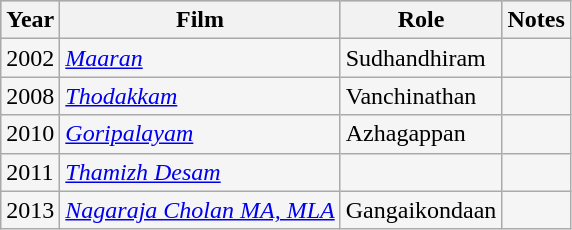<table class="wikitable sortable" style="background:#f5f5f5;">
<tr style="background:#B0C4DE;">
<th>Year</th>
<th>Film</th>
<th>Role</th>
<th class=unsortable>Notes</th>
</tr>
<tr>
<td>2002</td>
<td><em><a href='#'>Maaran</a></em></td>
<td>Sudhandhiram</td>
<td></td>
</tr>
<tr>
<td>2008</td>
<td><em><a href='#'>Thodakkam</a></em></td>
<td>Vanchinathan</td>
<td></td>
</tr>
<tr>
<td>2010</td>
<td><em><a href='#'>Goripalayam</a></em></td>
<td>Azhagappan</td>
<td></td>
</tr>
<tr>
<td>2011</td>
<td><em><a href='#'>Thamizh Desam</a></em></td>
<td></td>
<td></td>
</tr>
<tr>
<td>2013</td>
<td><em><a href='#'>Nagaraja Cholan MA, MLA</a></em></td>
<td>Gangaikondaan</td>
<td></td>
</tr>
</table>
